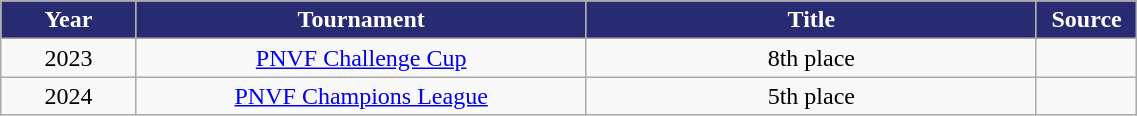<table class="wikitable" style="width:60%;">
<tr>
<th width=70px style="background: #282B72; color: White; text-align: center"><strong>Year</strong></th>
<th width=250px style="background: #282B72; color: White"><strong>Tournament</strong></th>
<th width=250px style="background: #282B72; color: White"><strong>Title</strong></th>
<th width=50px style="background: #282B72; color: White"><strong>Source</strong></th>
</tr>
<tr align=center>
<td>2023</td>
<td><a href='#'>PNVF Challenge Cup</a></td>
<td>8th place</td>
<td></td>
</tr>
<tr align=center>
<td>2024</td>
<td><a href='#'>PNVF Champions League</a></td>
<td>5th place</td>
<td></td>
</tr>
</table>
